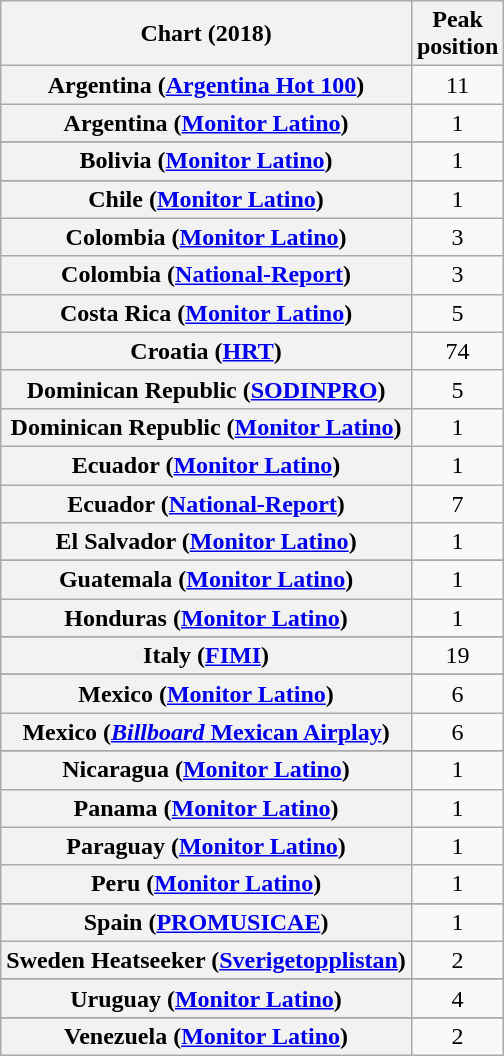<table class="wikitable sortable plainrowheaders" style="text-align:center">
<tr>
<th scope="col">Chart (2018)</th>
<th scope="col">Peak<br> position</th>
</tr>
<tr>
<th scope="row">Argentina (<a href='#'>Argentina Hot 100</a>)<br></th>
<td>11</td>
</tr>
<tr>
<th scope="row">Argentina (<a href='#'>Monitor Latino</a>)</th>
<td>1</td>
</tr>
<tr>
</tr>
<tr>
</tr>
<tr>
</tr>
<tr>
<th scope="row">Bolivia (<a href='#'>Monitor Latino</a>)</th>
<td>1</td>
</tr>
<tr>
</tr>
<tr>
<th scope="row">Chile (<a href='#'>Monitor Latino</a>)</th>
<td>1</td>
</tr>
<tr>
<th scope="row">Colombia (<a href='#'>Monitor Latino</a>)</th>
<td>3</td>
</tr>
<tr>
<th scope="row">Colombia (<a href='#'>National-Report</a>)</th>
<td>3</td>
</tr>
<tr>
<th scope="row">Costa Rica (<a href='#'>Monitor Latino</a>)</th>
<td>5</td>
</tr>
<tr>
<th scope="row">Croatia (<a href='#'>HRT</a>)</th>
<td>74</td>
</tr>
<tr>
<th scope="row">Dominican Republic (<a href='#'>SODINPRO</a>)</th>
<td>5</td>
</tr>
<tr>
<th scope="row">Dominican Republic (<a href='#'>Monitor Latino</a>)</th>
<td>1</td>
</tr>
<tr>
<th scope="row">Ecuador (<a href='#'>Monitor Latino</a>)</th>
<td>1</td>
</tr>
<tr>
<th scope="row">Ecuador (<a href='#'>National-Report</a>)</th>
<td>7</td>
</tr>
<tr>
<th scope="row">El Salvador (<a href='#'>Monitor Latino</a>)</th>
<td>1</td>
</tr>
<tr>
</tr>
<tr>
</tr>
<tr>
<th scope="row">Guatemala (<a href='#'>Monitor Latino</a>)</th>
<td>1</td>
</tr>
<tr>
<th scope="row">Honduras (<a href='#'>Monitor Latino</a>)</th>
<td>1</td>
</tr>
<tr>
</tr>
<tr>
</tr>
<tr>
</tr>
<tr>
<th scope="row">Italy (<a href='#'>FIMI</a>)</th>
<td>19</td>
</tr>
<tr>
</tr>
<tr>
<th scope="row">Mexico (<a href='#'>Monitor Latino</a>)</th>
<td>6</td>
</tr>
<tr>
<th scope="row">Mexico (<a href='#'><em>Billboard</em> Mexican Airplay</a>)</th>
<td>6</td>
</tr>
<tr>
</tr>
<tr>
</tr>
<tr>
<th scope="row">Nicaragua (<a href='#'>Monitor Latino</a>)</th>
<td>1</td>
</tr>
<tr>
<th scope="row">Panama (<a href='#'>Monitor Latino</a>)</th>
<td>1</td>
</tr>
<tr>
<th scope="row">Paraguay (<a href='#'>Monitor Latino</a>)</th>
<td>1</td>
</tr>
<tr>
<th scope="row">Peru (<a href='#'>Monitor Latino</a>)</th>
<td>1</td>
</tr>
<tr>
</tr>
<tr>
</tr>
<tr>
<th scope="row">Spain (<a href='#'>PROMUSICAE</a>)</th>
<td>1</td>
</tr>
<tr>
<th scope="row">Sweden Heatseeker (<a href='#'>Sverigetopplistan</a>)</th>
<td>2</td>
</tr>
<tr>
</tr>
<tr>
<th scope="row">Uruguay (<a href='#'>Monitor Latino</a>)</th>
<td>4</td>
</tr>
<tr>
</tr>
<tr>
</tr>
<tr>
</tr>
<tr>
</tr>
<tr>
<th scope="row">Venezuela (<a href='#'>Monitor Latino</a>)</th>
<td>2</td>
</tr>
</table>
